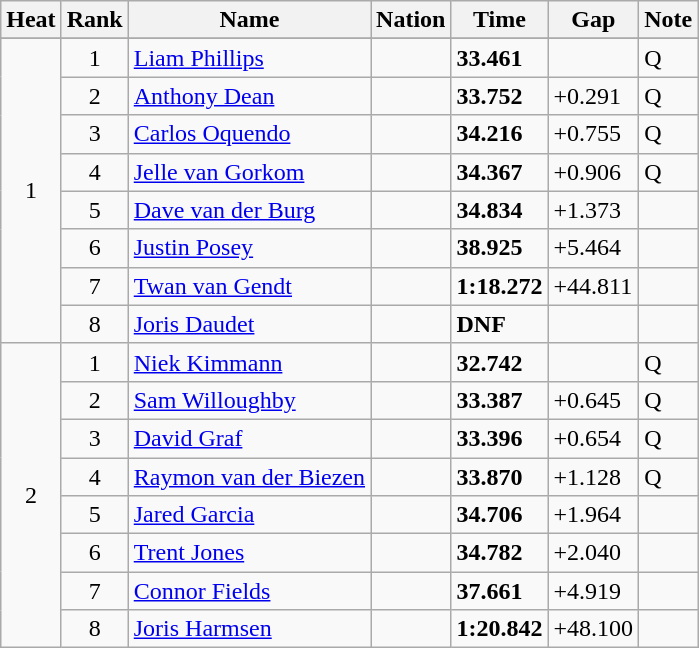<table class=wikitable sortable style=text-align:center>
<tr>
<th>Heat</th>
<th>Rank</th>
<th>Name</th>
<th>Nation</th>
<th>Time</th>
<th>Gap</th>
<th>Note</th>
</tr>
<tr>
</tr>
<tr>
<td rowspan=8>1</td>
<td>1</td>
<td align=left><a href='#'>Liam Phillips</a></td>
<td align=left></td>
<td align=left><strong>33.461</strong></td>
<td></td>
<td align=left>Q</td>
</tr>
<tr>
<td>2</td>
<td align=left><a href='#'>Anthony Dean</a></td>
<td align=left></td>
<td align=left><strong>33.752</strong></td>
<td align=left>+0.291</td>
<td align=left>Q</td>
</tr>
<tr>
<td>3</td>
<td align=left><a href='#'>Carlos Oquendo</a></td>
<td align=left></td>
<td align=left><strong>34.216</strong></td>
<td align=left>+0.755</td>
<td align=left>Q</td>
</tr>
<tr>
<td>4</td>
<td align=left><a href='#'>Jelle van Gorkom</a></td>
<td align=left></td>
<td align=left><strong>34.367</strong></td>
<td align=left>+0.906</td>
<td align=left>Q</td>
</tr>
<tr>
<td>5</td>
<td align=left><a href='#'>Dave van der Burg</a></td>
<td align=left></td>
<td align=left><strong>34.834</strong></td>
<td align=left>+1.373</td>
<td align=left></td>
</tr>
<tr>
<td>6</td>
<td align=left><a href='#'>Justin Posey</a></td>
<td align=left></td>
<td align=left><strong>38.925</strong></td>
<td align=left>+5.464</td>
<td align=left></td>
</tr>
<tr>
<td>7</td>
<td align=left><a href='#'>Twan van Gendt</a></td>
<td align=left></td>
<td align=left><strong>1:18.272</strong></td>
<td align=left>+44.811</td>
<td align=left></td>
</tr>
<tr>
<td>8</td>
<td align=left><a href='#'>Joris Daudet</a></td>
<td align=left></td>
<td align=left><strong>DNF</strong></td>
<td align=left></td>
<td align=left></td>
</tr>
<tr>
<td rowspan=8>2</td>
<td>1</td>
<td align=left><a href='#'>Niek Kimmann</a></td>
<td align=left></td>
<td align=left><strong>32.742</strong></td>
<td></td>
<td align=left>Q</td>
</tr>
<tr>
<td>2</td>
<td align=left><a href='#'>Sam Willoughby</a></td>
<td align=left></td>
<td align=left><strong>33.387</strong></td>
<td align=left>+0.645</td>
<td align=left>Q</td>
</tr>
<tr>
<td>3</td>
<td align=left><a href='#'>David Graf</a></td>
<td align=left></td>
<td align=left><strong>33.396</strong></td>
<td align=left>+0.654</td>
<td align=left>Q</td>
</tr>
<tr>
<td>4</td>
<td align=left><a href='#'>Raymon van der Biezen</a></td>
<td align=left></td>
<td align=left><strong>33.870</strong></td>
<td align=left>+1.128</td>
<td align=left>Q</td>
</tr>
<tr>
<td>5</td>
<td align=left><a href='#'>Jared Garcia</a></td>
<td align=left></td>
<td align=left><strong>34.706</strong></td>
<td align=left>+1.964</td>
<td align=left></td>
</tr>
<tr>
<td>6</td>
<td align=left><a href='#'>Trent Jones</a></td>
<td align=left></td>
<td align=left><strong>34.782</strong></td>
<td align=left>+2.040</td>
<td align=left></td>
</tr>
<tr>
<td>7</td>
<td align=left><a href='#'>Connor Fields</a></td>
<td align=left></td>
<td align=left><strong>37.661</strong></td>
<td align=left>+4.919</td>
<td align=left></td>
</tr>
<tr>
<td>8</td>
<td align=left><a href='#'>Joris Harmsen</a></td>
<td align=left></td>
<td align=left><strong>1:20.842</strong></td>
<td align=left>+48.100</td>
<td align=left></td>
</tr>
</table>
